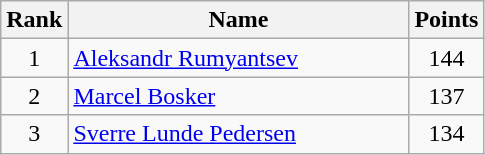<table class="wikitable" border="1" style="text-align:center">
<tr>
<th width=30>Rank</th>
<th width=220>Name</th>
<th width=25>Points</th>
</tr>
<tr>
<td>1</td>
<td align="left"> <a href='#'>Aleksandr Rumyantsev</a></td>
<td>144</td>
</tr>
<tr>
<td>2</td>
<td align="left"> <a href='#'>Marcel Bosker</a></td>
<td>137</td>
</tr>
<tr>
<td>3</td>
<td align="left"> <a href='#'>Sverre Lunde Pedersen</a></td>
<td>134</td>
</tr>
</table>
